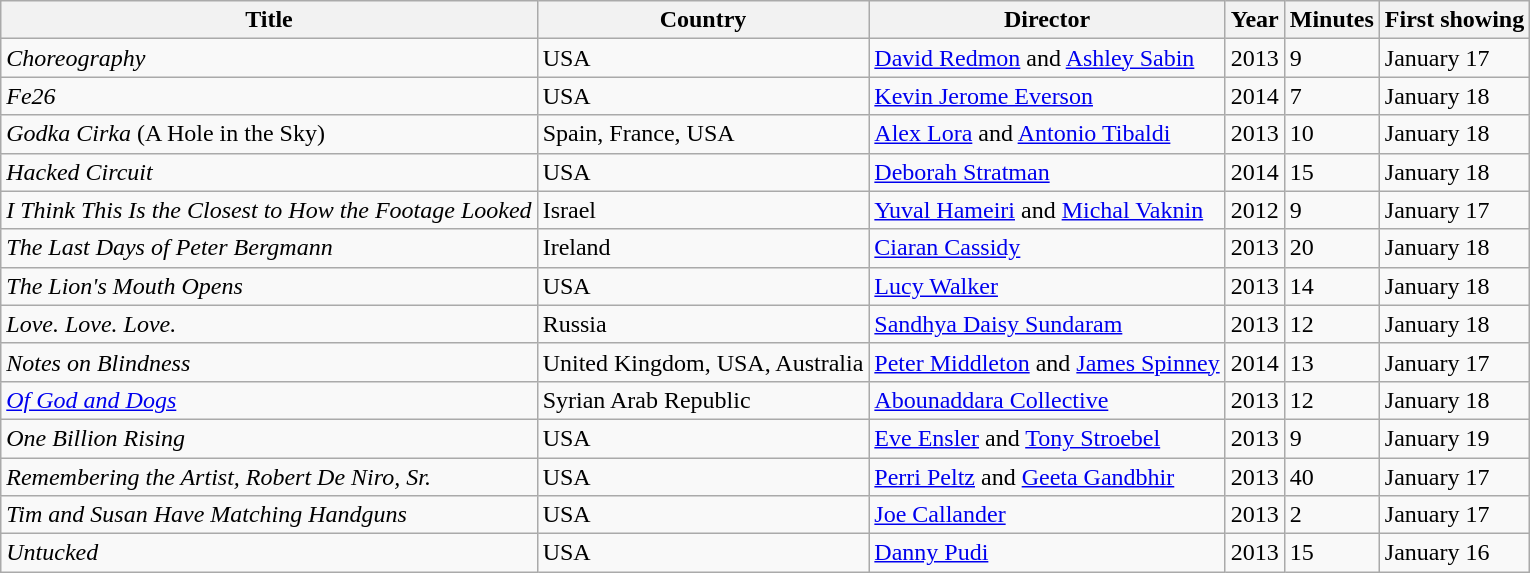<table class="wikitable sortable">
<tr>
<th>Title</th>
<th>Country</th>
<th>Director</th>
<th>Year</th>
<th>Minutes</th>
<th>First showing</th>
</tr>
<tr>
<td><em>Choreography</em></td>
<td>USA</td>
<td><a href='#'>David Redmon</a> and <a href='#'>Ashley Sabin</a></td>
<td>2013</td>
<td>9</td>
<td>January 17</td>
</tr>
<tr>
<td><em>Fe26</em></td>
<td>USA</td>
<td><a href='#'>Kevin Jerome Everson</a></td>
<td>2014</td>
<td>7</td>
<td>January 18</td>
</tr>
<tr>
<td><em>Godka Cirka</em> (A Hole in the Sky)</td>
<td>Spain, France, USA</td>
<td><a href='#'>Alex Lora</a> and <a href='#'>Antonio Tibaldi</a></td>
<td>2013</td>
<td>10</td>
<td>January 18</td>
</tr>
<tr>
<td><em>Hacked Circuit</em></td>
<td>USA</td>
<td><a href='#'>Deborah Stratman</a></td>
<td>2014</td>
<td>15</td>
<td>January 18</td>
</tr>
<tr>
<td><em>I Think This Is the Closest to How the Footage Looked</em></td>
<td>Israel</td>
<td><a href='#'>Yuval Hameiri</a> and <a href='#'>Michal Vaknin</a></td>
<td>2012</td>
<td>9</td>
<td>January 17</td>
</tr>
<tr>
<td><em>The Last Days of Peter Bergmann</em></td>
<td>Ireland</td>
<td><a href='#'>Ciaran Cassidy</a></td>
<td>2013</td>
<td>20</td>
<td>January 18</td>
</tr>
<tr>
<td><em>The Lion's Mouth Opens</em></td>
<td>USA</td>
<td><a href='#'>Lucy Walker</a></td>
<td>2013</td>
<td>14</td>
<td>January 18</td>
</tr>
<tr>
<td><em>Love. Love. Love.</em></td>
<td>Russia</td>
<td><a href='#'>Sandhya Daisy Sundaram</a></td>
<td>2013</td>
<td>12</td>
<td>January 18</td>
</tr>
<tr>
<td><em>Notes on Blindness</em></td>
<td>United Kingdom, USA, Australia</td>
<td><a href='#'>Peter Middleton</a> and <a href='#'>James Spinney</a></td>
<td>2014</td>
<td>13</td>
<td>January 17</td>
</tr>
<tr>
<td><em><a href='#'>Of God and Dogs</a></em></td>
<td>Syrian Arab Republic</td>
<td><a href='#'>Abounaddara Collective</a></td>
<td>2013</td>
<td>12</td>
<td>January 18</td>
</tr>
<tr>
<td><em>One Billion Rising</em></td>
<td>USA</td>
<td><a href='#'>Eve Ensler</a> and <a href='#'>Tony Stroebel</a></td>
<td>2013</td>
<td>9</td>
<td>January 19</td>
</tr>
<tr>
<td><em>Remembering the Artist, Robert De Niro, Sr.</em></td>
<td>USA</td>
<td><a href='#'>Perri Peltz</a> and <a href='#'>Geeta Gandbhir</a></td>
<td>2013</td>
<td>40</td>
<td>January 17</td>
</tr>
<tr>
<td><em>Tim and Susan Have Matching Handguns</em></td>
<td>USA</td>
<td><a href='#'>Joe Callander</a></td>
<td>2013</td>
<td>2</td>
<td>January 17</td>
</tr>
<tr>
<td><em>Untucked</em></td>
<td>USA</td>
<td><a href='#'>Danny Pudi</a></td>
<td>2013</td>
<td>15</td>
<td>January 16</td>
</tr>
</table>
